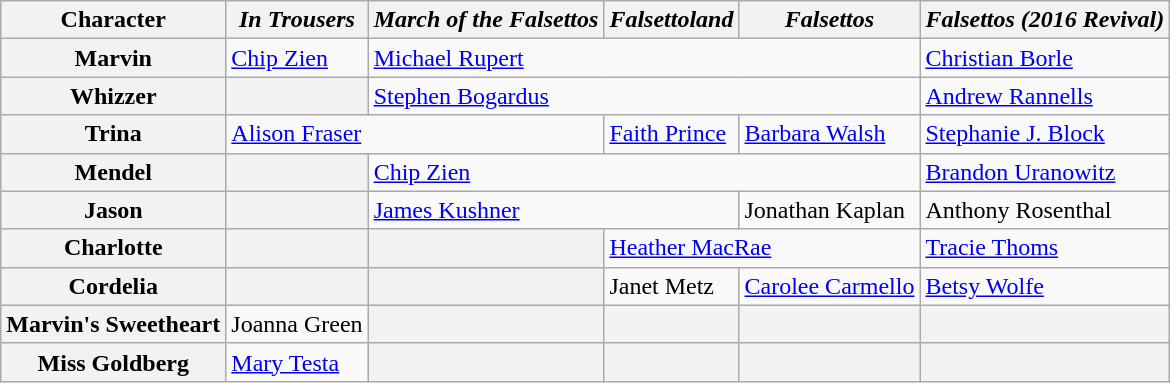<table class="wikitable">
<tr>
<th>Character</th>
<th><em>In Trousers</em></th>
<th><em>March of the Falsettos</em></th>
<th><em>Falsettoland</em></th>
<th><em>Falsettos</em></th>
<th><em>Falsettos (2016 Revival)</em></th>
</tr>
<tr>
<th>Marvin</th>
<td><a href='#'>Chip Zien</a></td>
<td colspan="3"><a href='#'>Michael Rupert</a></td>
<td><a href='#'>Christian Borle</a></td>
</tr>
<tr>
<th>Whizzer</th>
<th></th>
<td colspan="3"><a href='#'>Stephen Bogardus</a></td>
<td><a href='#'>Andrew Rannells</a></td>
</tr>
<tr>
<th>Trina</th>
<td colspan="2"><a href='#'>Alison Fraser</a></td>
<td><a href='#'>Faith Prince</a></td>
<td><a href='#'>Barbara Walsh</a></td>
<td><a href='#'>Stephanie J. Block</a></td>
</tr>
<tr>
<th>Mendel</th>
<th></th>
<td colspan="3"><a href='#'>Chip Zien</a></td>
<td><a href='#'>Brandon Uranowitz</a></td>
</tr>
<tr>
<th>Jason</th>
<th></th>
<td colspan="2"><a href='#'>James Kushner</a></td>
<td>Jonathan Kaplan</td>
<td>Anthony Rosenthal</td>
</tr>
<tr>
<th>Charlotte</th>
<th></th>
<th></th>
<td colspan="2"><a href='#'>Heather MacRae</a></td>
<td><a href='#'>Tracie Thoms</a></td>
</tr>
<tr>
<th>Cordelia</th>
<th></th>
<th></th>
<td>Janet Metz</td>
<td><a href='#'>Carolee Carmello</a></td>
<td><a href='#'>Betsy Wolfe</a></td>
</tr>
<tr>
<th>Marvin's Sweetheart</th>
<td>Joanna Green</td>
<th></th>
<th></th>
<th></th>
<th></th>
</tr>
<tr>
<th>Miss Goldberg</th>
<td><a href='#'>Mary Testa</a></td>
<th></th>
<th></th>
<th></th>
<th></th>
</tr>
</table>
